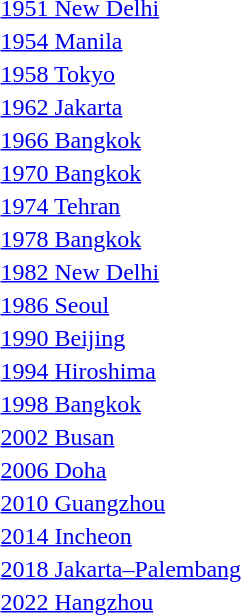<table>
<tr>
<td><a href='#'>1951 New Delhi</a></td>
<td></td>
<td></td>
<td></td>
</tr>
<tr>
<td><a href='#'>1954 Manila</a></td>
<td></td>
<td></td>
<td></td>
</tr>
<tr>
<td><a href='#'>1958 Tokyo</a></td>
<td></td>
<td></td>
<td></td>
</tr>
<tr>
<td><a href='#'>1962 Jakarta</a></td>
<td></td>
<td></td>
<td></td>
</tr>
<tr>
<td><a href='#'>1966 Bangkok</a></td>
<td></td>
<td></td>
<td></td>
</tr>
<tr>
<td><a href='#'>1970 Bangkok</a></td>
<td></td>
<td></td>
<td></td>
</tr>
<tr>
<td><a href='#'>1974 Tehran</a></td>
<td></td>
<td></td>
<td></td>
</tr>
<tr>
<td><a href='#'>1978 Bangkok</a></td>
<td></td>
<td></td>
<td></td>
</tr>
<tr>
<td><a href='#'>1982 New Delhi</a></td>
<td></td>
<td></td>
<td></td>
</tr>
<tr>
<td><a href='#'>1986 Seoul</a></td>
<td></td>
<td></td>
<td></td>
</tr>
<tr>
<td><a href='#'>1990 Beijing</a></td>
<td></td>
<td></td>
<td></td>
</tr>
<tr>
<td><a href='#'>1994 Hiroshima</a></td>
<td></td>
<td></td>
<td></td>
</tr>
<tr>
<td><a href='#'>1998 Bangkok</a></td>
<td></td>
<td></td>
<td></td>
</tr>
<tr>
<td><a href='#'>2002 Busan</a></td>
<td></td>
<td></td>
<td></td>
</tr>
<tr>
<td><a href='#'>2006 Doha</a></td>
<td></td>
<td></td>
<td></td>
</tr>
<tr>
<td><a href='#'>2010 Guangzhou</a></td>
<td></td>
<td></td>
<td></td>
</tr>
<tr>
<td><a href='#'>2014 Incheon</a></td>
<td></td>
<td></td>
<td></td>
</tr>
<tr>
<td><a href='#'>2018 Jakarta–Palembang</a></td>
<td></td>
<td></td>
<td></td>
</tr>
<tr>
<td><a href='#'>2022 Hangzhou</a></td>
<td></td>
<td></td>
<td></td>
</tr>
</table>
